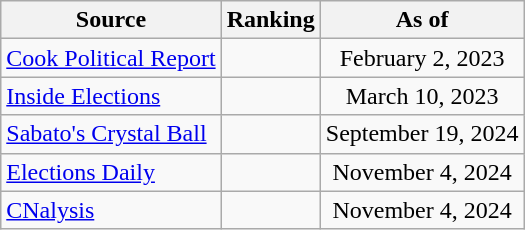<table class="wikitable" style="text-align:center">
<tr>
<th>Source</th>
<th>Ranking</th>
<th>As of</th>
</tr>
<tr>
<td align=left><a href='#'>Cook Political Report</a></td>
<td></td>
<td>February 2, 2023</td>
</tr>
<tr>
<td align=left><a href='#'>Inside Elections</a></td>
<td></td>
<td>March 10, 2023</td>
</tr>
<tr>
<td align=left><a href='#'>Sabato's Crystal Ball</a></td>
<td></td>
<td>September 19, 2024</td>
</tr>
<tr>
<td align=left><a href='#'>Elections Daily</a></td>
<td></td>
<td>November 4, 2024</td>
</tr>
<tr>
<td align=left><a href='#'>CNalysis</a></td>
<td></td>
<td>November 4, 2024</td>
</tr>
</table>
